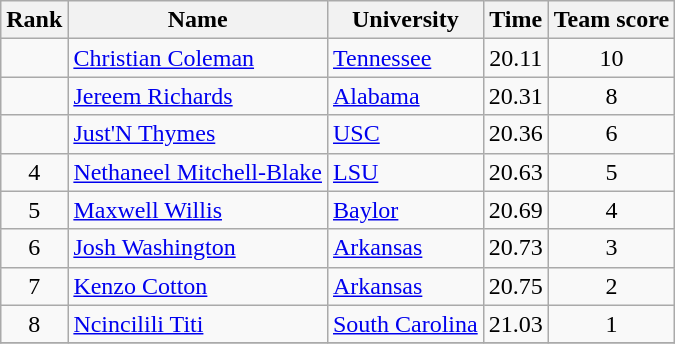<table class="wikitable sortable" style="text-align:center">
<tr>
<th>Rank</th>
<th>Name</th>
<th>University</th>
<th>Time</th>
<th>Team score</th>
</tr>
<tr>
<td></td>
<td align=left><a href='#'>Christian Coleman</a></td>
<td align=left><a href='#'>Tennessee</a></td>
<td>20.11</td>
<td>10</td>
</tr>
<tr>
<td></td>
<td align=left><a href='#'>Jereem Richards</a> </td>
<td align=left><a href='#'>Alabama</a></td>
<td>20.31</td>
<td>8</td>
</tr>
<tr>
<td></td>
<td align=left><a href='#'>Just'N Thymes</a></td>
<td align=left><a href='#'>USC</a></td>
<td>20.36</td>
<td>6</td>
</tr>
<tr>
<td>4</td>
<td align=left><a href='#'>Nethaneel Mitchell-Blake</a> </td>
<td align=left><a href='#'>LSU</a></td>
<td>20.63</td>
<td>5</td>
</tr>
<tr>
<td>5</td>
<td align=left><a href='#'>Maxwell Willis</a></td>
<td align=left><a href='#'>Baylor</a></td>
<td>20.69</td>
<td>4</td>
</tr>
<tr>
<td>6</td>
<td align=left><a href='#'>Josh Washington</a></td>
<td align=left><a href='#'>Arkansas</a></td>
<td>20.73</td>
<td>3</td>
</tr>
<tr>
<td>7</td>
<td align=left><a href='#'>Kenzo Cotton</a></td>
<td align=left><a href='#'>Arkansas</a></td>
<td>20.75</td>
<td>2</td>
</tr>
<tr>
<td>8</td>
<td align=left><a href='#'>Ncincilili Titi</a> </td>
<td align=left><a href='#'>South Carolina</a></td>
<td>21.03</td>
<td>1</td>
</tr>
<tr>
</tr>
</table>
